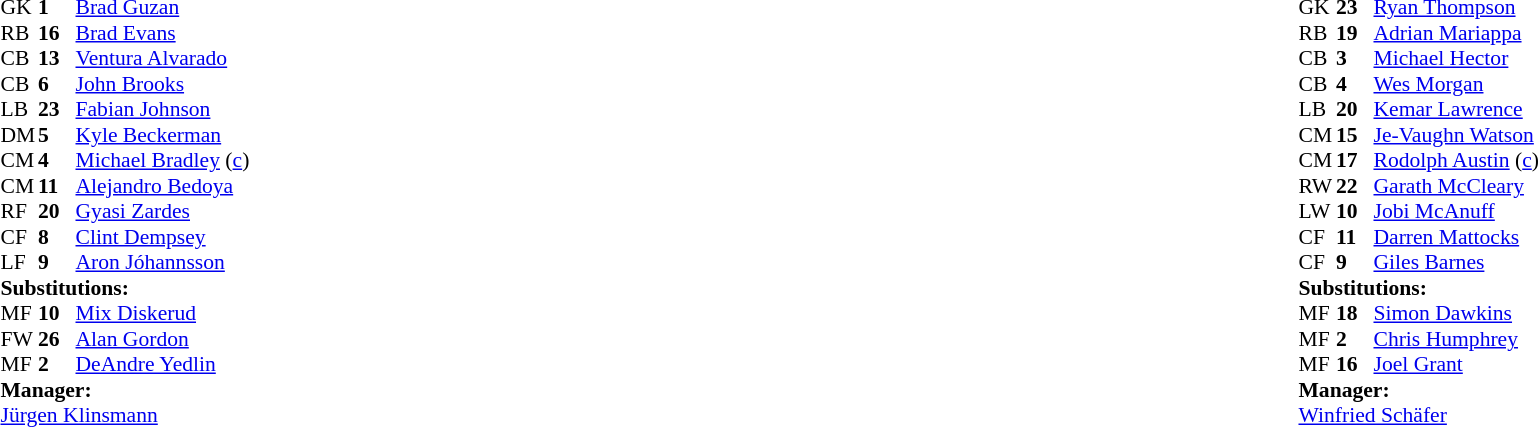<table width="100%">
<tr>
<td valign="top" width="50%"><br><table style="font-size: 90%" cellspacing="0" cellpadding="0">
<tr>
<th width="25"></th>
<th width="25"></th>
</tr>
<tr>
<td>GK</td>
<td><strong>1</strong></td>
<td><a href='#'>Brad Guzan</a></td>
</tr>
<tr>
<td>RB</td>
<td><strong>16</strong></td>
<td><a href='#'>Brad Evans</a></td>
</tr>
<tr>
<td>CB</td>
<td><strong>13</strong></td>
<td><a href='#'>Ventura Alvarado</a></td>
</tr>
<tr>
<td>CB</td>
<td><strong>6</strong></td>
<td><a href='#'>John Brooks</a></td>
</tr>
<tr>
<td>LB</td>
<td><strong>23</strong></td>
<td><a href='#'>Fabian Johnson</a></td>
</tr>
<tr>
<td>DM</td>
<td><strong>5</strong></td>
<td><a href='#'>Kyle Beckerman</a></td>
<td></td>
<td></td>
</tr>
<tr>
<td>CM</td>
<td><strong>4</strong></td>
<td><a href='#'>Michael Bradley</a> (<a href='#'>c</a>)</td>
</tr>
<tr>
<td>CM</td>
<td><strong>11</strong></td>
<td><a href='#'>Alejandro Bedoya</a></td>
<td></td>
<td></td>
</tr>
<tr>
<td>RF</td>
<td><strong>20</strong></td>
<td><a href='#'>Gyasi Zardes</a></td>
</tr>
<tr>
<td>CF</td>
<td><strong>8</strong></td>
<td><a href='#'>Clint Dempsey</a></td>
</tr>
<tr>
<td>LF</td>
<td><strong>9</strong></td>
<td><a href='#'>Aron Jóhannsson</a></td>
<td></td>
<td></td>
</tr>
<tr>
<td colspan=3><strong>Substitutions:</strong></td>
</tr>
<tr>
<td>MF</td>
<td><strong>10</strong></td>
<td><a href='#'>Mix Diskerud</a></td>
<td></td>
<td></td>
</tr>
<tr>
<td>FW</td>
<td><strong>26</strong></td>
<td><a href='#'>Alan Gordon</a></td>
<td></td>
<td></td>
</tr>
<tr>
<td>MF</td>
<td><strong>2</strong></td>
<td><a href='#'>DeAndre Yedlin</a></td>
<td></td>
<td></td>
</tr>
<tr>
<td colspan=3><strong>Manager:</strong></td>
</tr>
<tr>
<td colspan=3> <a href='#'>Jürgen Klinsmann</a></td>
</tr>
</table>
</td>
<td valign="top"></td>
<td valign="top" width="50%"><br><table style="font-size: 90%" cellspacing="0" cellpadding="0" align="center">
<tr>
<th width=25></th>
<th width=25></th>
</tr>
<tr>
<td>GK</td>
<td><strong>23</strong></td>
<td><a href='#'>Ryan Thompson</a></td>
</tr>
<tr>
<td>RB</td>
<td><strong>19</strong></td>
<td><a href='#'>Adrian Mariappa</a></td>
</tr>
<tr>
<td>CB</td>
<td><strong>3</strong></td>
<td><a href='#'>Michael Hector</a></td>
</tr>
<tr>
<td>CB</td>
<td><strong>4</strong></td>
<td><a href='#'>Wes Morgan</a></td>
</tr>
<tr>
<td>LB</td>
<td><strong>20</strong></td>
<td><a href='#'>Kemar Lawrence</a></td>
</tr>
<tr>
<td>CM</td>
<td><strong>15</strong></td>
<td><a href='#'>Je-Vaughn Watson</a></td>
</tr>
<tr>
<td>CM</td>
<td><strong>17</strong></td>
<td><a href='#'>Rodolph Austin</a> (<a href='#'>c</a>)</td>
</tr>
<tr>
<td>RW</td>
<td><strong>22</strong></td>
<td><a href='#'>Garath McCleary</a></td>
<td></td>
<td></td>
</tr>
<tr>
<td>LW</td>
<td><strong>10</strong></td>
<td><a href='#'>Jobi McAnuff</a></td>
</tr>
<tr>
<td>CF</td>
<td><strong>11</strong></td>
<td><a href='#'>Darren Mattocks</a></td>
<td></td>
<td></td>
</tr>
<tr>
<td>CF</td>
<td><strong>9</strong></td>
<td><a href='#'>Giles Barnes</a></td>
<td></td>
<td></td>
</tr>
<tr>
<td colspan=3><strong>Substitutions:</strong></td>
</tr>
<tr>
<td>MF</td>
<td><strong>18</strong></td>
<td><a href='#'>Simon Dawkins</a></td>
<td></td>
<td></td>
</tr>
<tr>
<td>MF</td>
<td><strong>2</strong></td>
<td><a href='#'>Chris Humphrey</a></td>
<td></td>
<td></td>
</tr>
<tr>
<td>MF</td>
<td><strong>16</strong></td>
<td><a href='#'>Joel Grant</a></td>
<td></td>
<td></td>
</tr>
<tr>
<td colspan=3><strong>Manager:</strong></td>
</tr>
<tr>
<td colspan=3> <a href='#'>Winfried Schäfer</a></td>
</tr>
</table>
</td>
</tr>
</table>
